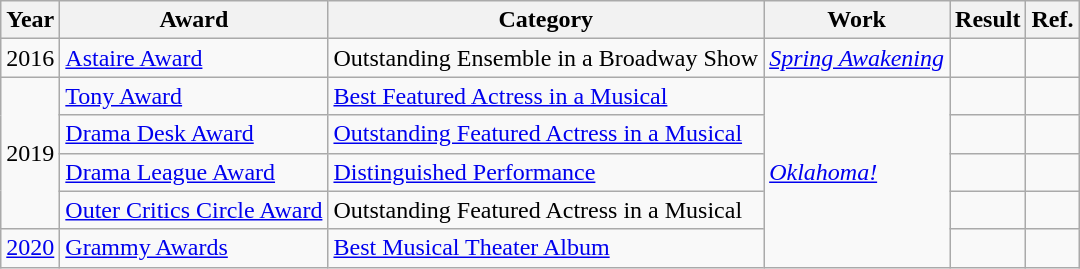<table class="wikitable sortable">
<tr>
<th>Year</th>
<th>Award</th>
<th>Category</th>
<th>Work</th>
<th>Result</th>
<th>Ref.</th>
</tr>
<tr>
<td style="text-align: center;">2016</td>
<td><a href='#'>Astaire Award</a></td>
<td>Outstanding Ensemble in a Broadway Show</td>
<td><em><a href='#'>Spring Awakening</a></em></td>
<td></td>
<td></td>
</tr>
<tr>
<td rowspan="4" style="text-align: center;">2019</td>
<td><a href='#'>Tony Award</a></td>
<td><a href='#'>Best Featured Actress in a Musical</a></td>
<td rowspan="5"><em><a href='#'>Oklahoma!</a></em></td>
<td></td>
<td></td>
</tr>
<tr>
<td><a href='#'>Drama Desk Award</a></td>
<td><a href='#'>Outstanding Featured Actress in a Musical</a></td>
<td></td>
<td></td>
</tr>
<tr>
<td><a href='#'>Drama League Award</a></td>
<td><a href='#'>Distinguished Performance</a></td>
<td></td>
<td></td>
</tr>
<tr>
<td><a href='#'>Outer Critics Circle Award</a></td>
<td>Outstanding Featured Actress in a Musical</td>
<td></td>
<td></td>
</tr>
<tr>
<td style="text-align: center;"><a href='#'>2020</a></td>
<td><a href='#'>Grammy Awards</a></td>
<td><a href='#'>Best Musical Theater Album</a></td>
<td></td>
<td></td>
</tr>
</table>
